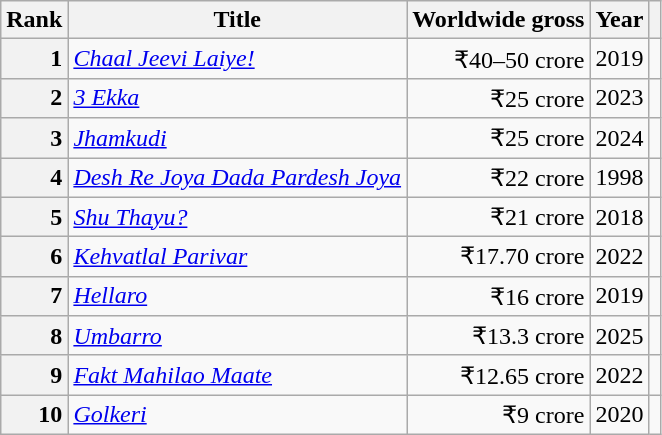<table class="wikitable sortable plainrowheaders">
<tr>
<th scope="col">Rank</th>
<th scope="col">Title</th>
<th scope="col">Worldwide gross</th>
<th scope="col">Year</th>
<th scope="col" class="unsortable"></th>
</tr>
<tr>
<th scope="row" style=text-align:right>1</th>
<td><em><a href='#'>Chaal Jeevi Laiye!</a></em></td>
<td align="right">₹40–50 crore</td>
<td align="center">2019</td>
<td align="center"></td>
</tr>
<tr>
<th scope="row" style=text-align:right>2</th>
<td><em><a href='#'>3 Ekka</a></em></td>
<td align="right">₹25 crore</td>
<td align="center">2023</td>
<td align="center"></td>
</tr>
<tr>
<th scope="row" style=text-align:right>3</th>
<td><em><a href='#'>Jhamkudi</a></em></td>
<td align="right">₹25 crore</td>
<td align="center">2024</td>
<td align="center"></td>
</tr>
<tr>
<th scope="row" style="text-align:right">4</th>
<td><em><a href='#'>Desh Re Joya Dada Pardesh Joya</a></em></td>
<td align="right">₹22 crore</td>
<td align="center">1998</td>
<td align="center"></td>
</tr>
<tr>
<th scope="row" style=text-align:right>5</th>
<td><em><a href='#'>Shu Thayu?</a></em></td>
<td align="right">₹21 crore</td>
<td align="center">2018</td>
<td align="center"></td>
</tr>
<tr>
<th scope="row" style=text-align:right>6</th>
<td><em><a href='#'>Kehvatlal Parivar</a></em></td>
<td align="right">₹17.70 crore</td>
<td align="center">2022</td>
<td align="center"></td>
</tr>
<tr>
<th scope="row" style="text-align:right">7</th>
<td><em><a href='#'>Hellaro</a></em></td>
<td align="right">₹16 crore</td>
<td align="center">2019</td>
<td align="center"></td>
</tr>
<tr>
<th scope="row" style="text-align:right">8</th>
<td><em><a href='#'>Umbarro</a></em></td>
<td align="right">₹13.3 crore</td>
<td align="center">2025</td>
<td></td>
</tr>
<tr>
<th scope="row" style="text-align:right">9</th>
<td><em><a href='#'>Fakt Mahilao Maate</a></em></td>
<td align="right">₹12.65 crore</td>
<td align="center">2022</td>
<td align="center"></td>
</tr>
<tr>
<th scope="row" style="text-align:right">10</th>
<td><em><a href='#'>Golkeri</a></em></td>
<td align="right">₹9 crore</td>
<td align="center">2020</td>
<td></td>
</tr>
</table>
